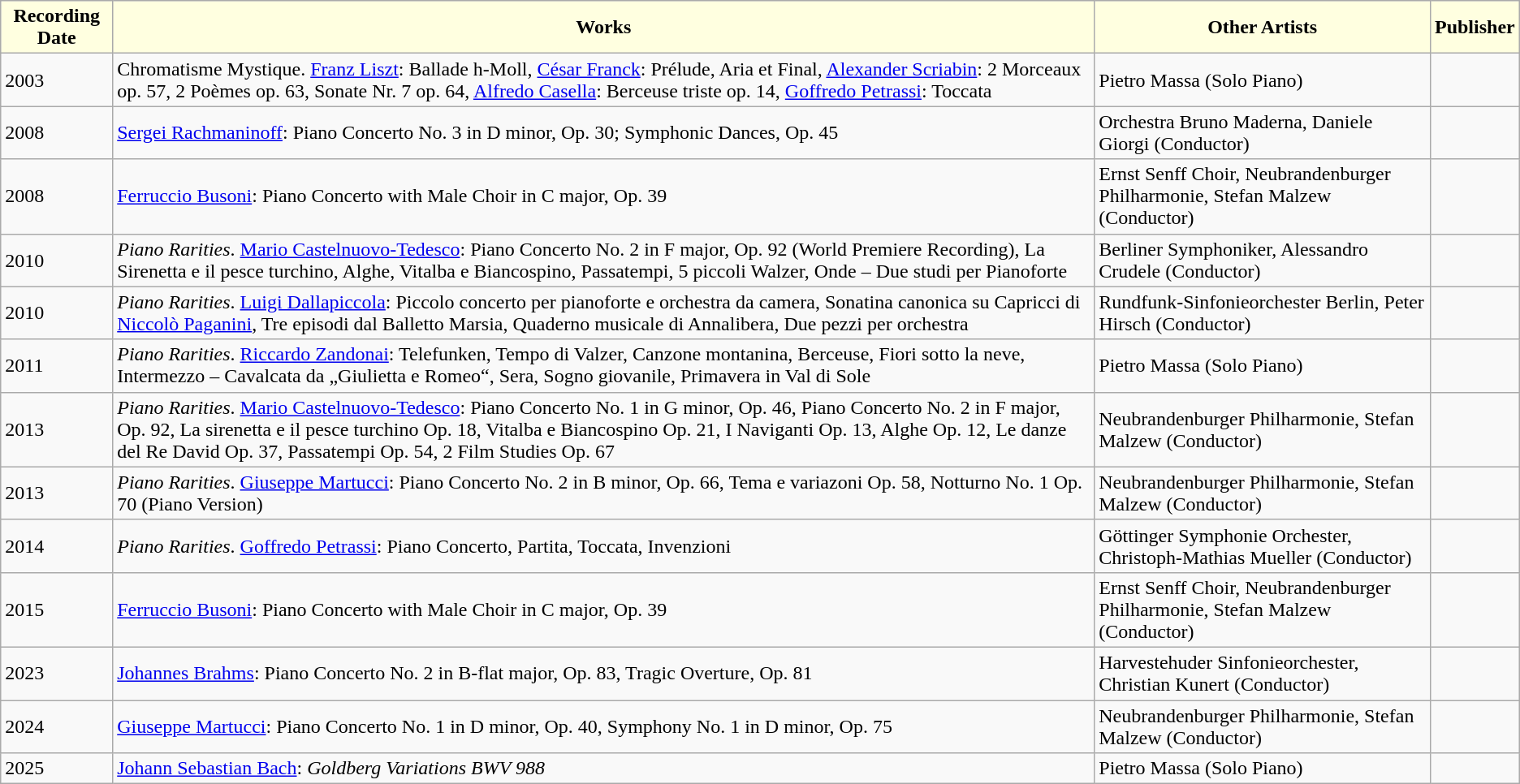<table class="sortable wikitable toccolours">
<tr>
<th style="background:lightyellow; color:black;">Recording Date</th>
<th style="background:lightyellow; color:black;">Works</th>
<th style="background:lightyellow; color:black;">Other Artists</th>
<th style="background:lightyellow; color:black;">Publisher</th>
</tr>
<tr>
<td>2003</td>
<td>Chromatisme Mystique. <a href='#'>Franz Liszt</a>: Ballade h-Moll, <a href='#'>César Franck</a>: Prélude, Aria et Final, <a href='#'>Alexander Scriabin</a>: 2 Morceaux op. 57, 2 Poèmes op. 63, Sonate Nr. 7 op. 64, <a href='#'>Alfredo Casella</a>: Berceuse triste op. 14, <a href='#'>Goffredo Petrassi</a>: Toccata</td>
<td>Pietro Massa (Solo Piano)</td>
<td></td>
</tr>
<tr>
<td>2008</td>
<td><a href='#'>Sergei Rachmaninoff</a>: Piano Concerto No. 3 in D minor, Op. 30; Symphonic Dances, Op. 45</td>
<td>Orchestra Bruno Maderna, Daniele Giorgi (Conductor)</td>
<td></td>
</tr>
<tr>
<td>2008</td>
<td><a href='#'>Ferruccio Busoni</a>: Piano Concerto with Male Choir in C major, Op. 39</td>
<td>Ernst Senff Choir, Neubrandenburger Philharmonie, Stefan Malzew (Conductor)</td>
<td></td>
</tr>
<tr>
<td>2010</td>
<td><em>Piano Rarities</em>. <a href='#'>Mario Castelnuovo-Tedesco</a>: Piano Concerto No. 2 in F major, Op. 92 (World Premiere Recording), La Sirenetta e il pesce turchino, Alghe, Vitalba e Biancospino, Passatempi, 5 piccoli Walzer, Onde – Due studi per Pianoforte</td>
<td>Berliner Symphoniker, Alessandro Crudele (Conductor)</td>
<td></td>
</tr>
<tr>
<td>2010</td>
<td><em>Piano Rarities</em>. <a href='#'>Luigi Dallapiccola</a>: Piccolo concerto per pianoforte e orchestra da camera, Sonatina canonica su Capricci di <a href='#'>Niccolò Paganini</a>, Tre episodi dal Balletto Marsia, Quaderno musicale di Annalibera, Due pezzi per orchestra</td>
<td>Rundfunk-Sinfonieorchester Berlin, Peter Hirsch (Conductor)</td>
<td></td>
</tr>
<tr>
<td>2011</td>
<td><em>Piano Rarities</em>. <a href='#'>Riccardo Zandonai</a>: Telefunken, Tempo di Valzer, Canzone montanina, Berceuse, Fiori sotto la neve, Intermezzo – Cavalcata da „Giulietta e Romeo“, Sera, Sogno giovanile, Primavera in Val di Sole</td>
<td>Pietro Massa (Solo Piano)</td>
<td></td>
</tr>
<tr>
<td>2013</td>
<td><em>Piano Rarities</em>. <a href='#'>Mario Castelnuovo-Tedesco</a>: Piano Concerto No. 1 in G minor, Op. 46, Piano Concerto No. 2 in F major, Op. 92, La sirenetta e il pesce turchino Op. 18, Vitalba e Biancospino Op. 21, I Naviganti Op. 13, Alghe Op. 12, Le danze del Re David Op. 37, Passatempi Op. 54, 2 Film Studies Op. 67</td>
<td>Neubrandenburger Philharmonie, Stefan Malzew (Conductor)</td>
<td></td>
</tr>
<tr>
<td>2013</td>
<td><em>Piano Rarities</em>. <a href='#'>Giuseppe Martucci</a>: Piano Concerto No. 2 in B minor, Op. 66, Tema e variazoni Op. 58, Notturno No. 1 Op. 70 (Piano Version)</td>
<td>Neubrandenburger Philharmonie, Stefan Malzew (Conductor)</td>
<td></td>
</tr>
<tr>
<td>2014</td>
<td><em>Piano Rarities</em>. <a href='#'>Goffredo Petrassi</a>: Piano Concerto, Partita, Toccata, Invenzioni</td>
<td>Göttinger Symphonie Orchester, Christoph-Mathias Mueller (Conductor)</td>
<td></td>
</tr>
<tr>
<td>2015</td>
<td><a href='#'>Ferruccio Busoni</a>: Piano Concerto with Male Choir in C major, Op. 39</td>
<td>Ernst Senff Choir, Neubrandenburger Philharmonie, Stefan Malzew (Conductor)</td>
<td></td>
</tr>
<tr>
<td>2023</td>
<td><a href='#'>Johannes Brahms</a>: Piano Concerto No. 2 in B-flat major, Op. 83, Tragic Overture, Op. 81</td>
<td>Harvestehuder Sinfonieorchester, Christian Kunert (Conductor)</td>
<td></td>
</tr>
<tr>
<td>2024</td>
<td><a href='#'>Giuseppe Martucci</a>: Piano Concerto No. 1 in D minor, Op. 40, Symphony No. 1 in D minor, Op. 75</td>
<td>Neubrandenburger Philharmonie, Stefan Malzew (Conductor)</td>
<td></td>
</tr>
<tr>
<td>2025</td>
<td><a href='#'>Johann Sebastian Bach</a>: <em>Goldberg Variations BWV 988</em></td>
<td>Pietro Massa (Solo Piano)</td>
<td></td>
</tr>
</table>
